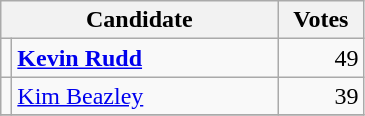<table class="wikitable">
<tr>
<th colspan="2" style="width: 170px">Candidate</th>
<th style="width: 50px">Votes</th>
</tr>
<tr>
<td></td>
<td style="width: 170px"><strong><a href='#'>Kevin Rudd</a></strong></td>
<td style="text-align:right;">49</td>
</tr>
<tr>
<td></td>
<td style="width: 170px"><a href='#'>Kim Beazley</a></td>
<td style="text-align:right;">39</td>
</tr>
<tr>
</tr>
</table>
